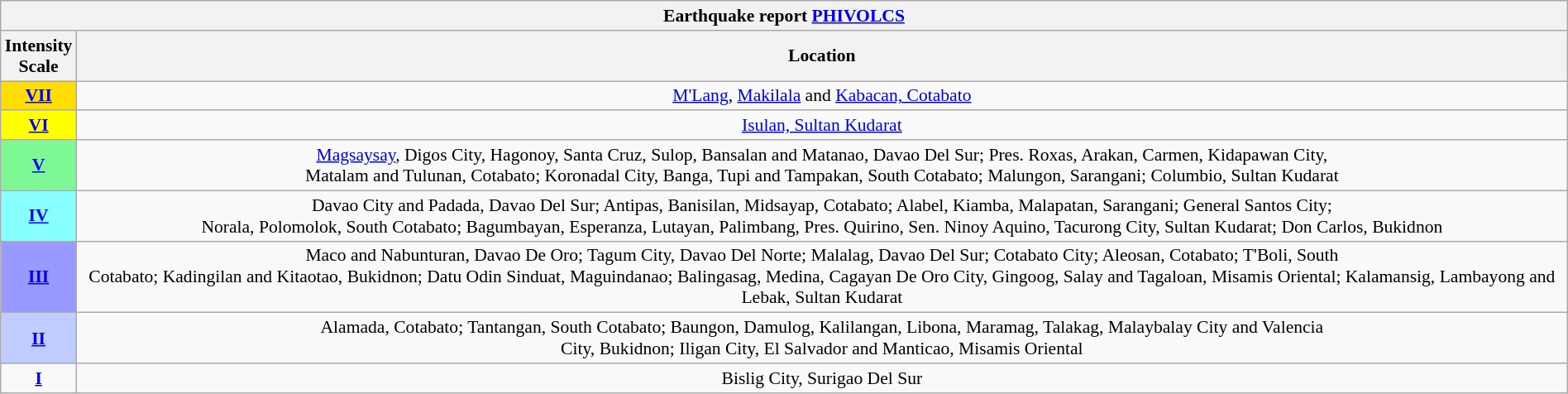<table class="wikitable" style="margin-left: auto; margin-right: auto; text-align:center; font-size:90%;">
<tr>
<th colspan="2">Earthquake report <a href='#'>PHIVOLCS</a></th>
</tr>
<tr>
<th>Intensity<br>Scale</th>
<th>Location</th>
</tr>
<tr>
<th style="background-color: #fd0;"><a href='#'><strong>VII</strong></a></th>
<td><a href='#'>M'Lang</a>, <a href='#'>Makilala</a> and <a href='#'>Kabacan, Cotabato</a></td>
</tr>
<tr>
<th style="background-color: #ff0;"><a href='#'><strong>VI</strong></a></th>
<td><a href='#'>Isulan, Sultan Kudarat</a></td>
</tr>
<tr>
<td style="background-color: #7df894;"><a href='#'><strong>V</strong></a></td>
<td><a href='#'>Magsaysay</a>, Digos City, Hagonoy, Santa Cruz, Sulop, Bansalan and Matanao, Davao Del Sur; Pres. Roxas, Arakan, Carmen, Kidapawan City,<br>Matalam and Tulunan, Cotabato; Koronadal City, Banga, Tupi and Tampakan, South Cotabato; Malungon, Sarangani; Columbio, Sultan Kudarat</td>
</tr>
<tr>
<th style="background-color: #8ff;"><a href='#'><strong>IV</strong></a></th>
<td>Davao City and Padada, Davao Del Sur; Antipas, Banisilan, Midsayap, Cotabato; Alabel, Kiamba, Malapatan, Sarangani; General Santos City;<br>Norala, Polomolok, South Cotabato; Bagumbayan, Esperanza, Lutayan, Palimbang, Pres. Quirino, Sen. Ninoy Aquino, Tacurong City, Sultan Kudarat; Don Carlos, Bukidnon</td>
</tr>
<tr>
<th style="background-color: #99f;"><a href='#'><strong>III</strong></a></th>
<td>Maco and Nabunturan, Davao De Oro; Tagum City, Davao Del Norte; Malalag, Davao Del Sur; Cotabato City; Aleosan, Cotabato; T'Boli, South<br>Cotabato; Kadingilan and Kitaotao, Bukidnon; Datu Odin Sinduat, Maguindanao; Balingasag, Medina, Cagayan De Oro City, Gingoog, Salay and Tagaloan, Misamis Oriental; Kalamansig, Lambayong and Lebak, Sultan Kudarat</td>
</tr>
<tr>
<th style="background-color: #bfccff;"><a href='#'><strong>II</strong></a></th>
<td>Alamada, Cotabato; Tantangan, South Cotabato; Baungon, Damulog, Kalilangan, Libona, Maramag, Talakag, Malaybalay City and Valencia<br>City, Bukidnon; Iligan City, El Salvador and Manticao, Misamis Oriental</td>
</tr>
<tr>
<td><a href='#'><strong>I</strong></a></td>
<td>Bislig City, Surigao Del Sur</td>
</tr>
</table>
